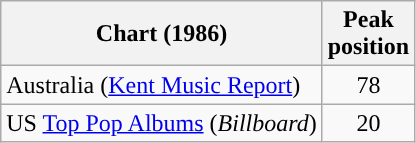<table class="wikitable">
<tr>
<th scope="col">Chart (1986)</th>
<th scope="col">Peak <br>position</th>
</tr>
<tr>
<td>Australia (<a href='#'>Kent Music Report</a>)</td>
<td style="text-align:center;">78</td>
</tr>
<tr>
<td>US <a href='#'>Top Pop Albums</a> (<em>Billboard</em>)</td>
<td style="text-align:center;">20</td>
</tr>
</table>
